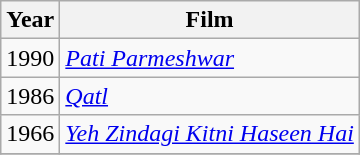<table class="wikitable sortable">
<tr>
<th>Year</th>
<th>Film</th>
</tr>
<tr>
<td>1990</td>
<td><em><a href='#'>Pati Parmeshwar</a> </em></td>
</tr>
<tr>
<td>1986</td>
<td><em><a href='#'>Qatl</a></em></td>
</tr>
<tr>
<td>1966</td>
<td><em><a href='#'>Yeh Zindagi Kitni Haseen Hai</a></em></td>
</tr>
<tr>
</tr>
</table>
